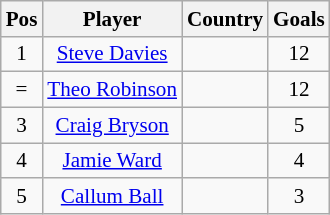<table class="wikitable" style="text-align:center; font-size:88%">
<tr>
<th>Pos</th>
<th>Player</th>
<th>Country</th>
<th>Goals</th>
</tr>
<tr>
<td>1</td>
<td><a href='#'>Steve Davies</a></td>
<td></td>
<td>12</td>
</tr>
<tr>
<td>=</td>
<td><a href='#'>Theo Robinson</a></td>
<td></td>
<td>12</td>
</tr>
<tr>
<td>3</td>
<td><a href='#'>Craig Bryson</a></td>
<td></td>
<td>5</td>
</tr>
<tr>
<td>4</td>
<td><a href='#'>Jamie Ward</a></td>
<td></td>
<td>4</td>
</tr>
<tr>
<td>5</td>
<td><a href='#'>Callum Ball</a></td>
<td></td>
<td>3</td>
</tr>
</table>
